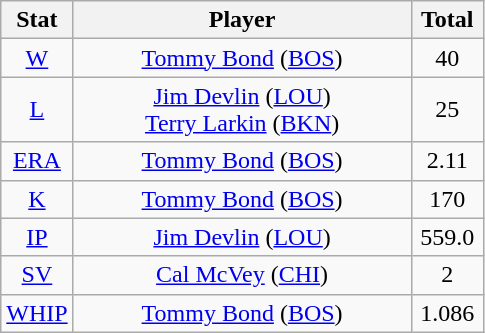<table class="wikitable" style="text-align:center;">
<tr>
<th style="width:15%;">Stat</th>
<th>Player</th>
<th style="width:15%;">Total</th>
</tr>
<tr>
<td><a href='#'>W</a></td>
<td><a href='#'>Tommy Bond</a> (<a href='#'>BOS</a>)</td>
<td>40</td>
</tr>
<tr>
<td><a href='#'>L</a></td>
<td><a href='#'>Jim Devlin</a> (<a href='#'>LOU</a>)<br><a href='#'>Terry Larkin</a> (<a href='#'>BKN</a>)</td>
<td>25</td>
</tr>
<tr>
<td><a href='#'>ERA</a></td>
<td><a href='#'>Tommy Bond</a> (<a href='#'>BOS</a>)</td>
<td>2.11</td>
</tr>
<tr>
<td><a href='#'>K</a></td>
<td><a href='#'>Tommy Bond</a> (<a href='#'>BOS</a>)</td>
<td>170</td>
</tr>
<tr>
<td><a href='#'>IP</a></td>
<td><a href='#'>Jim Devlin</a> (<a href='#'>LOU</a>)</td>
<td>559.0</td>
</tr>
<tr>
<td><a href='#'>SV</a></td>
<td><a href='#'>Cal McVey</a> (<a href='#'>CHI</a>)</td>
<td>2</td>
</tr>
<tr>
<td><a href='#'>WHIP</a></td>
<td><a href='#'>Tommy Bond</a> (<a href='#'>BOS</a>)</td>
<td>1.086</td>
</tr>
</table>
